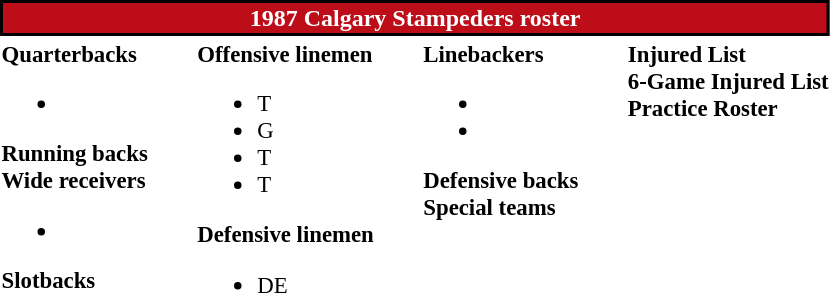<table class="toccolours" style="text-align: left;">
<tr>
<th colspan="9" style="background-color: #BD0D18; color:white; border:2px solid black; text-align: center">1987 Calgary Stampeders roster</th>
</tr>
<tr>
<td style="font-size: 95%;vertical-align:top;"><strong>Quarterbacks</strong><br><ul><li></li></ul><strong>Running backs</strong><br><strong>Wide receivers</strong><ul><li></li></ul><strong>Slotbacks</strong></td>
<td style="width: 25px;"></td>
<td style="font-size: 95%;vertical-align:top;"><strong>Offensive linemen</strong><br><ul><li> T</li><li> G</li><li> T</li><li> T</li></ul><strong>Defensive linemen</strong><ul><li> DE</li></ul></td>
<td style="width: 25px;"></td>
<td style="font-size: 95%;vertical-align:top;"><strong>Linebackers </strong><br><ul><li></li><li></li></ul><strong>Defensive backs</strong><br><strong>Special teams</strong></td>
<td style="width: 25px;"></td>
<td style="font-size: 95%;vertical-align:top;"><strong>Injured List</strong><br><strong>6-Game Injured List</strong><br><strong>Practice Roster</strong><br></td>
</tr>
<tr>
</tr>
</table>
